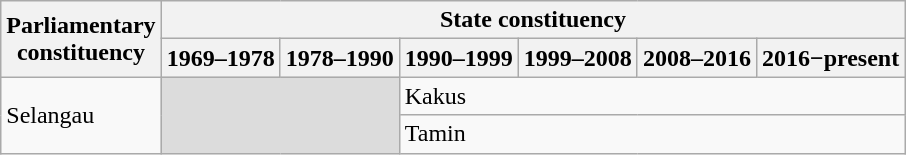<table class="wikitable">
<tr>
<th rowspan="2">Parliamentary<br>constituency</th>
<th colspan="6">State constituency</th>
</tr>
<tr>
<th>1969–1978</th>
<th>1978–1990</th>
<th>1990–1999</th>
<th>1999–2008</th>
<th>2008–2016</th>
<th>2016−present</th>
</tr>
<tr>
<td rowspan="2">Selangau</td>
<td colspan="2" rowspan="2" bgcolor="dcdcdc"></td>
<td colspan="4">Kakus</td>
</tr>
<tr>
<td colspan="4">Tamin</td>
</tr>
</table>
